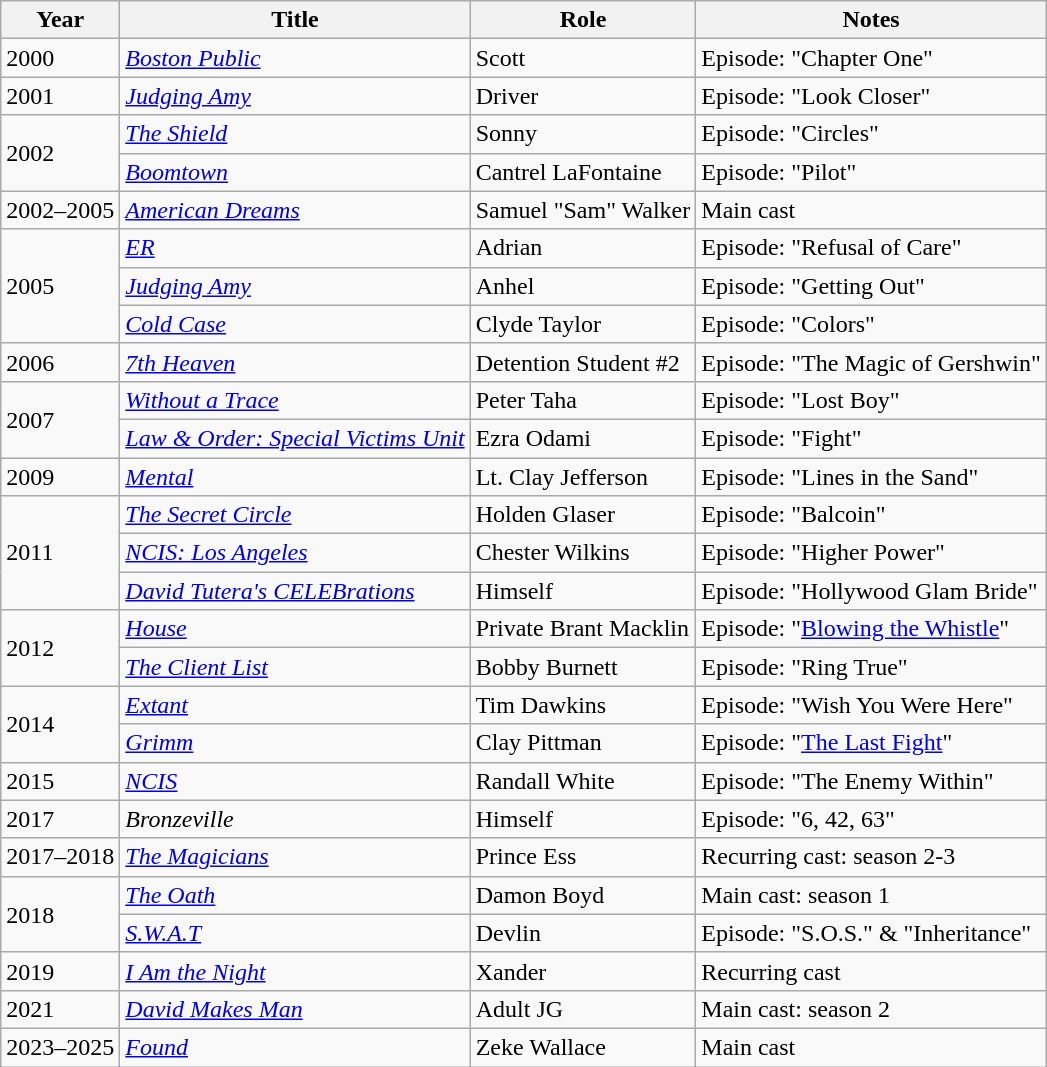<table class="wikitable">
<tr>
<th>Year</th>
<th>Title</th>
<th>Role</th>
<th>Notes</th>
</tr>
<tr>
<td>2000</td>
<td><em><a href='#'>Boston Public</a></em></td>
<td>Scott</td>
<td>Episode: "Chapter One"</td>
</tr>
<tr>
<td>2001</td>
<td><em><a href='#'>Judging Amy</a></em></td>
<td>Driver</td>
<td>Episode: "Look Closer"</td>
</tr>
<tr>
<td rowspan="2">2002</td>
<td><em><a href='#'>The Shield</a></em></td>
<td>Sonny</td>
<td>Episode: "Circles"</td>
</tr>
<tr>
<td><em><a href='#'>Boomtown</a></em></td>
<td>Cantrel LaFontaine</td>
<td>Episode: "Pilot"</td>
</tr>
<tr>
<td>2002–2005</td>
<td><em><a href='#'>American Dreams</a></em></td>
<td>Samuel "Sam" Walker</td>
<td>Main cast</td>
</tr>
<tr>
<td rowspan="3">2005</td>
<td><em><a href='#'>ER</a></em></td>
<td>Adrian</td>
<td>Episode: "Refusal of Care"</td>
</tr>
<tr>
<td><em><a href='#'>Judging Amy</a></em></td>
<td>Anhel</td>
<td>Episode: "Getting Out"</td>
</tr>
<tr>
<td><em><a href='#'>Cold Case</a></em></td>
<td>Clyde Taylor</td>
<td>Episode: "Colors"</td>
</tr>
<tr>
<td>2006</td>
<td><em><a href='#'>7th Heaven</a></em></td>
<td>Detention Student #2</td>
<td>Episode: "The Magic of Gershwin"</td>
</tr>
<tr>
<td rowspan="2">2007</td>
<td><em><a href='#'>Without a Trace</a></em></td>
<td>Peter Taha</td>
<td>Episode: "Lost Boy"</td>
</tr>
<tr>
<td><em><a href='#'>Law & Order: Special Victims Unit</a></em></td>
<td>Ezra Odami</td>
<td>Episode: "Fight"</td>
</tr>
<tr>
<td>2009</td>
<td><em><a href='#'>Mental</a></em></td>
<td>Lt. Clay Jefferson</td>
<td>Episode: "Lines in the Sand"</td>
</tr>
<tr>
<td rowspan="3">2011</td>
<td><em><a href='#'>The Secret Circle</a></em></td>
<td>Holden Glaser</td>
<td>Episode: "Balcoin"</td>
</tr>
<tr>
<td><em><a href='#'>NCIS: Los Angeles</a></em></td>
<td>Chester Wilkins</td>
<td>Episode: "Higher Power"</td>
</tr>
<tr>
<td><em><a href='#'>David Tutera's CELEBrations</a></em></td>
<td>Himself</td>
<td>Episode: "Hollywood Glam Bride"</td>
</tr>
<tr>
<td rowspan="2">2012</td>
<td><em><a href='#'>House</a></em></td>
<td>Private Brant Macklin</td>
<td>Episode: "<a href='#'>Blowing the Whistle</a>"</td>
</tr>
<tr>
<td><em><a href='#'>The Client List</a></em></td>
<td>Bobby Burnett</td>
<td>Episode: "Ring True"</td>
</tr>
<tr>
<td rowspan="2">2014</td>
<td><em><a href='#'>Extant</a></em></td>
<td>Tim Dawkins</td>
<td>Episode: "Wish You Were Here"</td>
</tr>
<tr>
<td><em><a href='#'>Grimm</a></em></td>
<td>Clay Pittman</td>
<td>Episode: "<a href='#'>The Last Fight</a>"</td>
</tr>
<tr>
<td>2015</td>
<td><em><a href='#'>NCIS</a></em></td>
<td>Randall White</td>
<td>Episode: "The Enemy Within"</td>
</tr>
<tr>
<td>2017</td>
<td><em>Bronzeville</em></td>
<td>Himself</td>
<td>Episode: "6, 42, 63"</td>
</tr>
<tr>
<td>2017–2018</td>
<td><em><a href='#'>The Magicians</a></em></td>
<td>Prince Ess</td>
<td>Recurring cast: season 2-3</td>
</tr>
<tr>
<td rowspan="2">2018</td>
<td><em><a href='#'>The Oath</a></em></td>
<td>Damon Boyd</td>
<td>Main cast: season 1</td>
</tr>
<tr>
<td><em><a href='#'>S.W.A.T</a></em></td>
<td>Devlin</td>
<td>Episode: "S.O.S." & "Inheritance"</td>
</tr>
<tr>
<td>2019</td>
<td><em><a href='#'>I Am the Night</a></em></td>
<td>Xander</td>
<td>Recurring cast</td>
</tr>
<tr>
<td>2021</td>
<td><em><a href='#'>David Makes Man</a></em></td>
<td>Adult JG</td>
<td>Main cast: season 2</td>
</tr>
<tr>
<td>2023–2025</td>
<td><em><a href='#'>Found</a></em></td>
<td>Zeke Wallace</td>
<td>Main cast</td>
</tr>
</table>
